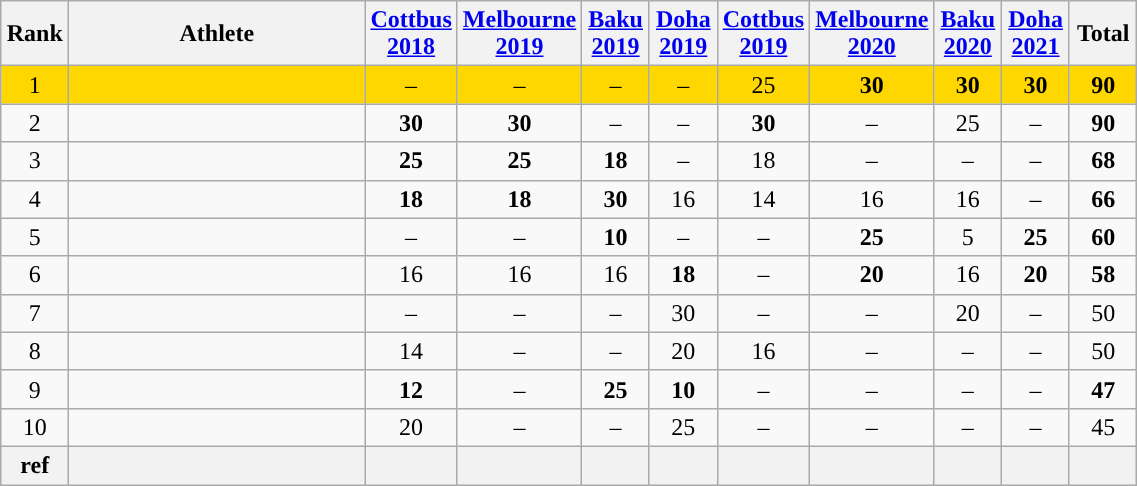<table style="width:60%;" class="wikitable">
<tr>
<th style="text-align:center; width:6%;">Rank</th>
<th style="text-align:center; width:30%;">Athlete</th>
<th style="text-align:center; width:6%;"><a href='#'>Cottbus 2018</a></th>
<th style="text-align:center; width:6%;"><a href='#'>Melbourne 2019</a></th>
<th style="text-align:center; width:6%;"><a href='#'>Baku 2019</a></th>
<th style="text-align:center; width:6%;"><a href='#'>Doha 2019</a></th>
<th style="text-align:center; width:6%;"><a href='#'>Cottbus 2019</a></th>
<th style="text-align:center; width:6%;"><a href='#'>Melbourne 2020</a></th>
<th style="text-align:center; width:6%;"><a href='#'>Baku 2020</a></th>
<th style="text-align:center; width:6%;"><a href='#'>Doha 2021</a></th>
<th style="text-align:center; width:6%;">Total</th>
</tr>
<tr scope=row style="text-align:center" bgcolor=gold>
<td>1</td>
<td align=left></td>
<td>–</td>
<td>–</td>
<td>–</td>
<td>–</td>
<td>25</td>
<td><strong>30</strong></td>
<td><strong>30</strong></td>
<td><strong>30</strong></td>
<td><strong>90</strong></td>
</tr>
<tr scope=row style="text-align:center">
<td>2</td>
<td align=left></td>
<td><strong>30</strong></td>
<td><strong>30</strong></td>
<td>–</td>
<td>–</td>
<td><strong>30</strong></td>
<td>–</td>
<td>25</td>
<td>–</td>
<td><strong>90</strong></td>
</tr>
<tr scope=row style="text-align:center">
<td>3</td>
<td align=left></td>
<td><strong>25</strong></td>
<td><strong>25</strong></td>
<td><strong>18</strong></td>
<td>–</td>
<td>18</td>
<td>–</td>
<td>–</td>
<td>–</td>
<td><strong>68</strong></td>
</tr>
<tr scope=row style="text-align:center">
<td>4</td>
<td align=left></td>
<td><strong>18</strong></td>
<td><strong>18</strong></td>
<td><strong>30</strong></td>
<td>16</td>
<td>14</td>
<td>16</td>
<td>16</td>
<td>–</td>
<td><strong>66</strong></td>
</tr>
<tr scope=row style="text-align:center">
<td>5</td>
<td align=left></td>
<td>–</td>
<td>–</td>
<td><strong>10</strong></td>
<td>–</td>
<td>–</td>
<td><strong>25</strong></td>
<td>5</td>
<td><strong>25</strong></td>
<td><strong>60</strong></td>
</tr>
<tr scope=row style="text-align:center">
<td>6</td>
<td align=left></td>
<td>16</td>
<td>16</td>
<td>16</td>
<td><strong>18</strong></td>
<td>–</td>
<td><strong>20</strong></td>
<td>16</td>
<td><strong>20</strong></td>
<td><strong>58</strong></td>
</tr>
<tr scope=row style="text-align:center">
<td>7</td>
<td align=left></td>
<td>–</td>
<td>–</td>
<td>–</td>
<td>30</td>
<td>–</td>
<td>–</td>
<td>20</td>
<td>–</td>
<td>50</td>
</tr>
<tr scope=row style="text-align:center">
<td>8</td>
<td align=left></td>
<td>14</td>
<td>–</td>
<td>–</td>
<td>20</td>
<td>16</td>
<td>–</td>
<td>–</td>
<td>–</td>
<td>50</td>
</tr>
<tr scope=row style="text-align:center">
<td>9</td>
<td align=left></td>
<td><strong>12</strong></td>
<td>–</td>
<td><strong>25</strong></td>
<td><strong>10</strong></td>
<td>–</td>
<td>–</td>
<td>–</td>
<td>–</td>
<td><strong>47</strong></td>
</tr>
<tr scope=row style="text-align:center">
<td>10</td>
<td align=left></td>
<td>20</td>
<td>–</td>
<td>–</td>
<td>25</td>
<td>–</td>
<td>–</td>
<td>–</td>
<td>–</td>
<td>45</td>
</tr>
<tr scope=row style="text-align:center">
<th>ref</th>
<th></th>
<th></th>
<th></th>
<th></th>
<th></th>
<th></th>
<th></th>
<th></th>
<th></th>
<th></th>
</tr>
</table>
